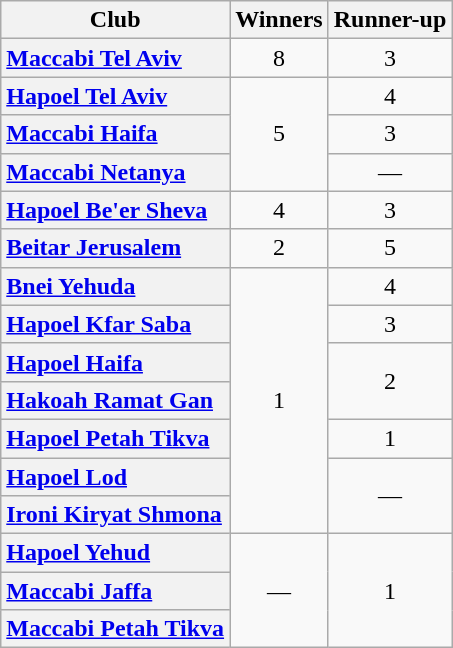<table class="wikitable sortable" style="text-align:center;">
<tr>
<th>Club</th>
<th>Winners</th>
<th>Runner-up</th>
</tr>
<tr>
<th style="text-align:left;"><a href='#'>Maccabi Tel Aviv</a></th>
<td>8</td>
<td>3</td>
</tr>
<tr>
<th style="text-align:left;"><a href='#'>Hapoel Tel Aviv</a></th>
<td rowspan=3>5</td>
<td>4</td>
</tr>
<tr>
<th style="text-align:left;"><a href='#'>Maccabi Haifa</a></th>
<td>3</td>
</tr>
<tr>
<th style="text-align:left;"><a href='#'>Maccabi Netanya</a></th>
<td>—</td>
</tr>
<tr>
<th style="text-align:left;"><a href='#'>Hapoel Be'er Sheva</a></th>
<td>4</td>
<td>3</td>
</tr>
<tr>
<th style="text-align:left;"><a href='#'>Beitar Jerusalem</a></th>
<td>2</td>
<td>5</td>
</tr>
<tr>
<th style="text-align:left;"><a href='#'>Bnei Yehuda</a></th>
<td rowspan=7>1</td>
<td>4</td>
</tr>
<tr>
<th style="text-align:left;"><a href='#'>Hapoel Kfar Saba</a></th>
<td>3</td>
</tr>
<tr>
<th style="text-align:left;"><a href='#'>Hapoel Haifa</a></th>
<td rowspan=2>2</td>
</tr>
<tr>
<th style="text-align:left;"><a href='#'>Hakoah Ramat Gan</a></th>
</tr>
<tr>
<th style="text-align:left;"><a href='#'>Hapoel Petah Tikva</a></th>
<td>1</td>
</tr>
<tr>
<th style="text-align:left;"><a href='#'>Hapoel Lod</a></th>
<td rowspan=2>—</td>
</tr>
<tr>
<th style="text-align:left;"><a href='#'>Ironi Kiryat Shmona</a></th>
</tr>
<tr>
<th style="text-align:left;"><a href='#'>Hapoel Yehud</a></th>
<td rowspan=3>—</td>
<td rowspan=3>1</td>
</tr>
<tr>
<th style="text-align:left;"><a href='#'>Maccabi Jaffa</a></th>
</tr>
<tr>
<th style="text-align:left;"><a href='#'>Maccabi Petah Tikva</a></th>
</tr>
</table>
